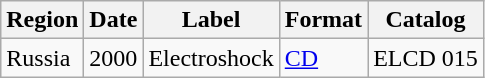<table class="wikitable">
<tr>
<th>Region</th>
<th>Date</th>
<th>Label</th>
<th>Format</th>
<th>Catalog</th>
</tr>
<tr>
<td>Russia</td>
<td>2000</td>
<td>Electroshock</td>
<td><a href='#'>CD</a></td>
<td>ELCD 015</td>
</tr>
</table>
